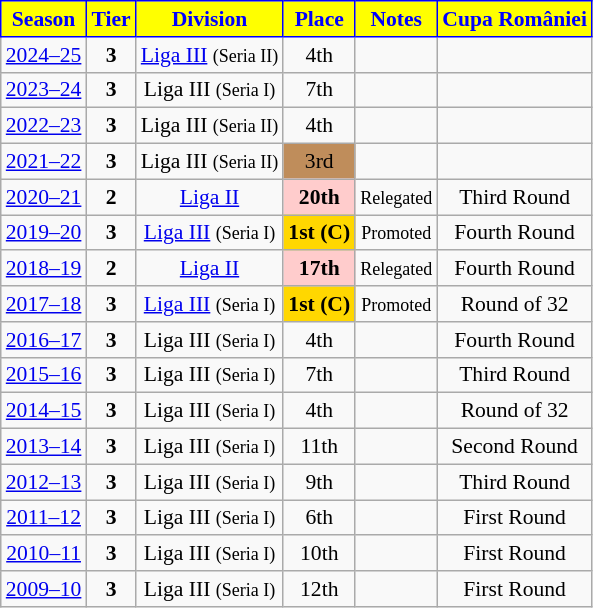<table class="wikitable" style="text-align:center; font-size:90%">
<tr>
<th style="background:#FFFF00;color:#0000FF;border:1px solid #0000FF;">Season</th>
<th style="background:#FFFF00;color:#0000FF;border:1px solid #0000FF;">Tier</th>
<th style="background:#FFFF00;color:#0000FF;border:1px solid #0000FF;">Division</th>
<th style="background:#FFFF00;color:#0000FF;border:1px solid #0000FF;">Place</th>
<th style="background:#FFFF00;color:#0000FF;border:1px solid #0000FF;">Notes</th>
<th style="background:#FFFF00;color:#0000FF;border:1px solid #0000FF;">Cupa României</th>
</tr>
<tr>
<td><a href='#'>2024–25</a></td>
<td><strong>3</strong></td>
<td><a href='#'>Liga III</a> <small>(Seria II)</small></td>
<td>4th</td>
<td></td>
<td></td>
</tr>
<tr>
<td><a href='#'>2023–24</a></td>
<td><strong>3</strong></td>
<td>Liga III <small>(Seria I)</small></td>
<td>7th</td>
<td></td>
<td></td>
</tr>
<tr>
<td><a href='#'>2022–23</a></td>
<td><strong>3</strong></td>
<td>Liga III <small>(Seria II)</small></td>
<td>4th</td>
<td></td>
<td></td>
</tr>
<tr>
<td><a href='#'>2021–22</a></td>
<td><strong>3</strong></td>
<td>Liga III <small>(Seria II)</small></td>
<td align=center bgcolor=#BF8D5B>3rd</td>
<td></td>
<td></td>
</tr>
<tr>
<td><a href='#'>2020–21</a></td>
<td><strong>2</strong></td>
<td><a href='#'>Liga II</a></td>
<td align=center bgcolor=#FFCCCC><strong>20th</strong></td>
<td><small>Relegated</small></td>
<td>Third Round</td>
</tr>
<tr>
<td><a href='#'>2019–20</a></td>
<td><strong>3</strong></td>
<td><a href='#'>Liga III</a> <small>(Seria I)</small></td>
<td align=center bgcolor=gold><strong>1st</strong> <strong>(C)</strong></td>
<td><small>Promoted</small></td>
<td>Fourth Round</td>
</tr>
<tr>
<td><a href='#'>2018–19</a></td>
<td><strong>2</strong></td>
<td><a href='#'>Liga II</a></td>
<td align=center bgcolor=#FFCCCC><strong>17th</strong></td>
<td><small>Relegated</small></td>
<td>Fourth Round</td>
</tr>
<tr>
<td><a href='#'>2017–18</a></td>
<td><strong>3</strong></td>
<td><a href='#'>Liga III</a> <small>(Seria I)</small></td>
<td align=center bgcolor=gold><strong>1st</strong> <strong>(C)</strong></td>
<td><small>Promoted</small></td>
<td>Round of 32</td>
</tr>
<tr>
<td><a href='#'>2016–17</a></td>
<td><strong>3</strong></td>
<td>Liga III <small>(Seria I)</small></td>
<td>4th</td>
<td></td>
<td>Fourth Round</td>
</tr>
<tr>
<td><a href='#'>2015–16</a></td>
<td><strong>3</strong></td>
<td>Liga III <small>(Seria I)</small></td>
<td>7th</td>
<td></td>
<td>Third Round</td>
</tr>
<tr>
<td><a href='#'>2014–15</a></td>
<td><strong>3</strong></td>
<td>Liga III <small>(Seria I)</small></td>
<td>4th</td>
<td></td>
<td>Round of 32</td>
</tr>
<tr>
<td><a href='#'>2013–14</a></td>
<td><strong>3</strong></td>
<td>Liga III <small>(Seria I)</small></td>
<td>11th</td>
<td></td>
<td>Second Round</td>
</tr>
<tr>
<td><a href='#'>2012–13</a></td>
<td><strong>3</strong></td>
<td>Liga III <small>(Seria I)</small></td>
<td>9th</td>
<td></td>
<td>Third Round</td>
</tr>
<tr>
<td><a href='#'>2011–12</a></td>
<td><strong>3</strong></td>
<td>Liga III <small>(Seria I)</small></td>
<td>6th</td>
<td></td>
<td>First Round</td>
</tr>
<tr>
<td><a href='#'>2010–11</a></td>
<td><strong>3</strong></td>
<td>Liga III <small>(Seria I)</small></td>
<td>10th</td>
<td></td>
<td>First Round</td>
</tr>
<tr>
<td><a href='#'>2009–10</a></td>
<td><strong>3</strong></td>
<td>Liga III <small>(Seria I)</small></td>
<td>12th</td>
<td></td>
<td>First Round</td>
</tr>
</table>
